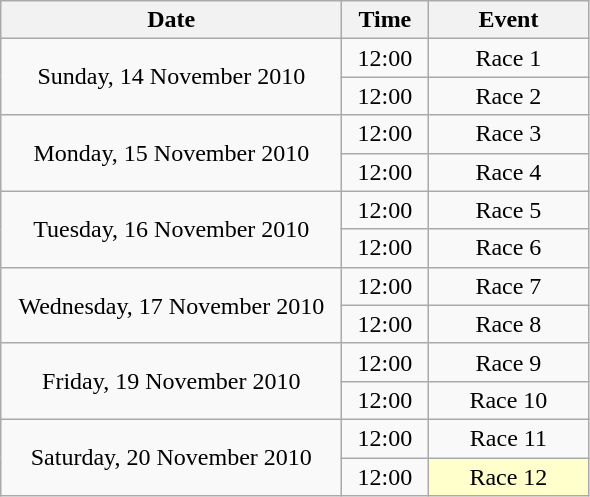<table class = "wikitable" style="text-align:center;">
<tr>
<th width=220>Date</th>
<th width=50>Time</th>
<th width=100>Event</th>
</tr>
<tr>
<td rowspan=2>Sunday, 14 November 2010</td>
<td>12:00</td>
<td>Race 1</td>
</tr>
<tr>
<td>12:00</td>
<td>Race 2</td>
</tr>
<tr>
<td rowspan=2>Monday, 15 November 2010</td>
<td>12:00</td>
<td>Race 3</td>
</tr>
<tr>
<td>12:00</td>
<td>Race 4</td>
</tr>
<tr>
<td rowspan=2>Tuesday, 16 November 2010</td>
<td>12:00</td>
<td>Race 5</td>
</tr>
<tr>
<td>12:00</td>
<td>Race 6</td>
</tr>
<tr>
<td rowspan=2>Wednesday, 17 November 2010</td>
<td>12:00</td>
<td>Race 7</td>
</tr>
<tr>
<td>12:00</td>
<td>Race 8</td>
</tr>
<tr>
<td rowspan=2>Friday, 19 November 2010</td>
<td>12:00</td>
<td>Race 9</td>
</tr>
<tr>
<td>12:00</td>
<td>Race 10</td>
</tr>
<tr>
<td rowspan=2>Saturday, 20 November 2010</td>
<td>12:00</td>
<td>Race 11</td>
</tr>
<tr>
<td>12:00</td>
<td bgcolor=ffffcc>Race 12</td>
</tr>
</table>
